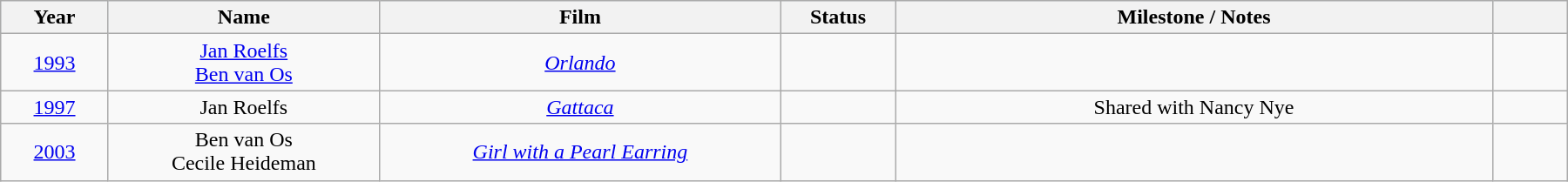<table class="wikitable" style="text-align: center">
<tr ---- bgcolor="#ebf5ff">
<th width="075">Year</th>
<th width="200">Name</th>
<th width="300">Film</th>
<th width="080">Status</th>
<th width="450">Milestone / Notes</th>
<th width="050"></th>
</tr>
<tr>
<td><a href='#'>1993</a></td>
<td><a href='#'>Jan Roelfs</a><br><a href='#'>Ben van Os</a></td>
<td><em><a href='#'>Orlando</a></em></td>
<td></td>
<td></td>
<td></td>
</tr>
<tr>
<td><a href='#'>1997</a></td>
<td>Jan Roelfs</td>
<td><em><a href='#'>Gattaca</a></em></td>
<td></td>
<td>Shared with Nancy Nye</td>
<td></td>
</tr>
<tr>
<td><a href='#'>2003</a></td>
<td>Ben van Os<br>Cecile Heideman</td>
<td><em><a href='#'>Girl with a Pearl Earring</a></em></td>
<td></td>
<td></td>
<td></td>
</tr>
</table>
